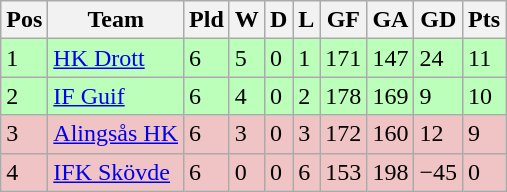<table class="wikitable">
<tr>
<th><span>Pos</span></th>
<th>Team</th>
<th><span>Pld</span></th>
<th><span>W</span></th>
<th><span>D</span></th>
<th><span>L</span></th>
<th><span>GF</span></th>
<th><span>GA</span></th>
<th><span>GD</span></th>
<th><span>Pts</span></th>
</tr>
<tr style="background:#bbffbb">
<td>1</td>
<td><a href='#'>HK Drott</a></td>
<td>6</td>
<td>5</td>
<td>0</td>
<td>1</td>
<td>171</td>
<td>147</td>
<td>24</td>
<td>11</td>
</tr>
<tr style="background:#bbffbb">
<td>2</td>
<td><a href='#'>IF Guif</a></td>
<td>6</td>
<td>4</td>
<td>0</td>
<td>2</td>
<td>178</td>
<td>169</td>
<td>9</td>
<td>10</td>
</tr>
<tr style="background:#f0c4c4">
<td>3</td>
<td><a href='#'>Alingsås HK</a></td>
<td>6</td>
<td>3</td>
<td>0</td>
<td>3</td>
<td>172</td>
<td>160</td>
<td>12</td>
<td>9</td>
</tr>
<tr style="background:#f0c4c4">
<td>4</td>
<td><a href='#'>IFK Skövde</a></td>
<td>6</td>
<td>0</td>
<td>0</td>
<td>6</td>
<td>153</td>
<td>198</td>
<td>−45</td>
<td>0</td>
</tr>
</table>
